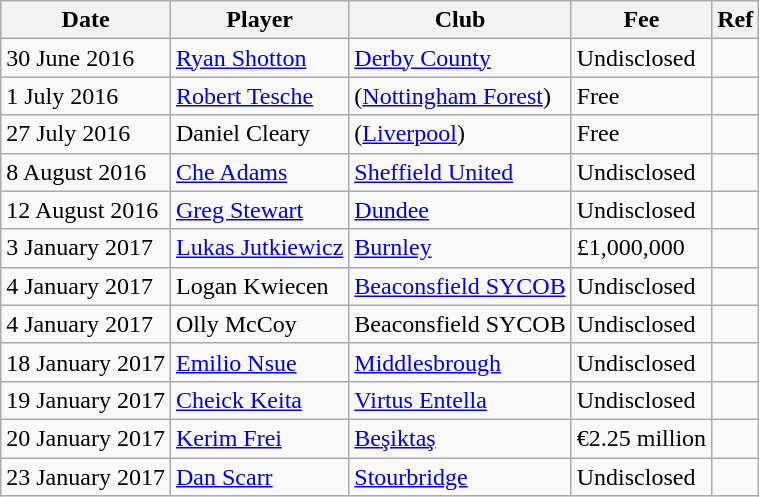<table class="wikitable" style=text-align:left>
<tr>
<th>Date</th>
<th>Player</th>
<th>Club</th>
<th>Fee</th>
<th>Ref</th>
</tr>
<tr>
<td>30 June 2016</td>
<td><a href='#'>Ryan Shotton</a></td>
<td><a href='#'>Derby County</a></td>
<td>Undisclosed</td>
<td style=text-align:center></td>
</tr>
<tr>
<td>1 July 2016</td>
<td><a href='#'>Robert Tesche</a></td>
<td>(<a href='#'>Nottingham Forest</a>)</td>
<td>Free</td>
<td style=text-align:center></td>
</tr>
<tr>
<td>27 July 2016</td>
<td>Daniel Cleary</td>
<td>(<a href='#'>Liverpool</a>)</td>
<td>Free</td>
<td style=text-align:center></td>
</tr>
<tr>
<td>8 August 2016</td>
<td><a href='#'>Che Adams</a></td>
<td><a href='#'>Sheffield United</a></td>
<td>Undisclosed</td>
<td style=text-align:center></td>
</tr>
<tr>
<td>12 August 2016</td>
<td><a href='#'>Greg Stewart</a></td>
<td><a href='#'>Dundee</a></td>
<td>Undisclosed</td>
<td style=text-align:center></td>
</tr>
<tr>
<td>3 January 2017</td>
<td><a href='#'>Lukas Jutkiewicz</a></td>
<td><a href='#'>Burnley</a></td>
<td>£1,000,000</td>
<td style=text-align:center></td>
</tr>
<tr>
<td>4 January 2017</td>
<td>Logan Kwiecen</td>
<td><a href='#'>Beaconsfield SYCOB</a></td>
<td>Undisclosed</td>
<td style=text-align:center></td>
</tr>
<tr>
<td>4 January 2017</td>
<td>Olly McCoy</td>
<td>Beaconsfield SYCOB</td>
<td>Undisclosed</td>
<td style=text-align:center></td>
</tr>
<tr>
<td>18 January 2017</td>
<td><a href='#'>Emilio Nsue</a></td>
<td><a href='#'>Middlesbrough</a></td>
<td>Undisclosed</td>
<td style=text-align:center></td>
</tr>
<tr>
<td>19 January 2017</td>
<td><a href='#'>Cheick Keita</a></td>
<td><a href='#'>Virtus Entella</a></td>
<td>Undisclosed</td>
<td style=text-align:center></td>
</tr>
<tr>
<td>20 January 2017</td>
<td><a href='#'>Kerim Frei</a></td>
<td><a href='#'>Beşiktaş</a></td>
<td>€2.25 million</td>
<td style=text-align:center></td>
</tr>
<tr>
<td>23 January 2017</td>
<td><a href='#'>Dan Scarr</a></td>
<td><a href='#'>Stourbridge</a></td>
<td>Undisclosed</td>
<td style=text-align:center></td>
</tr>
</table>
